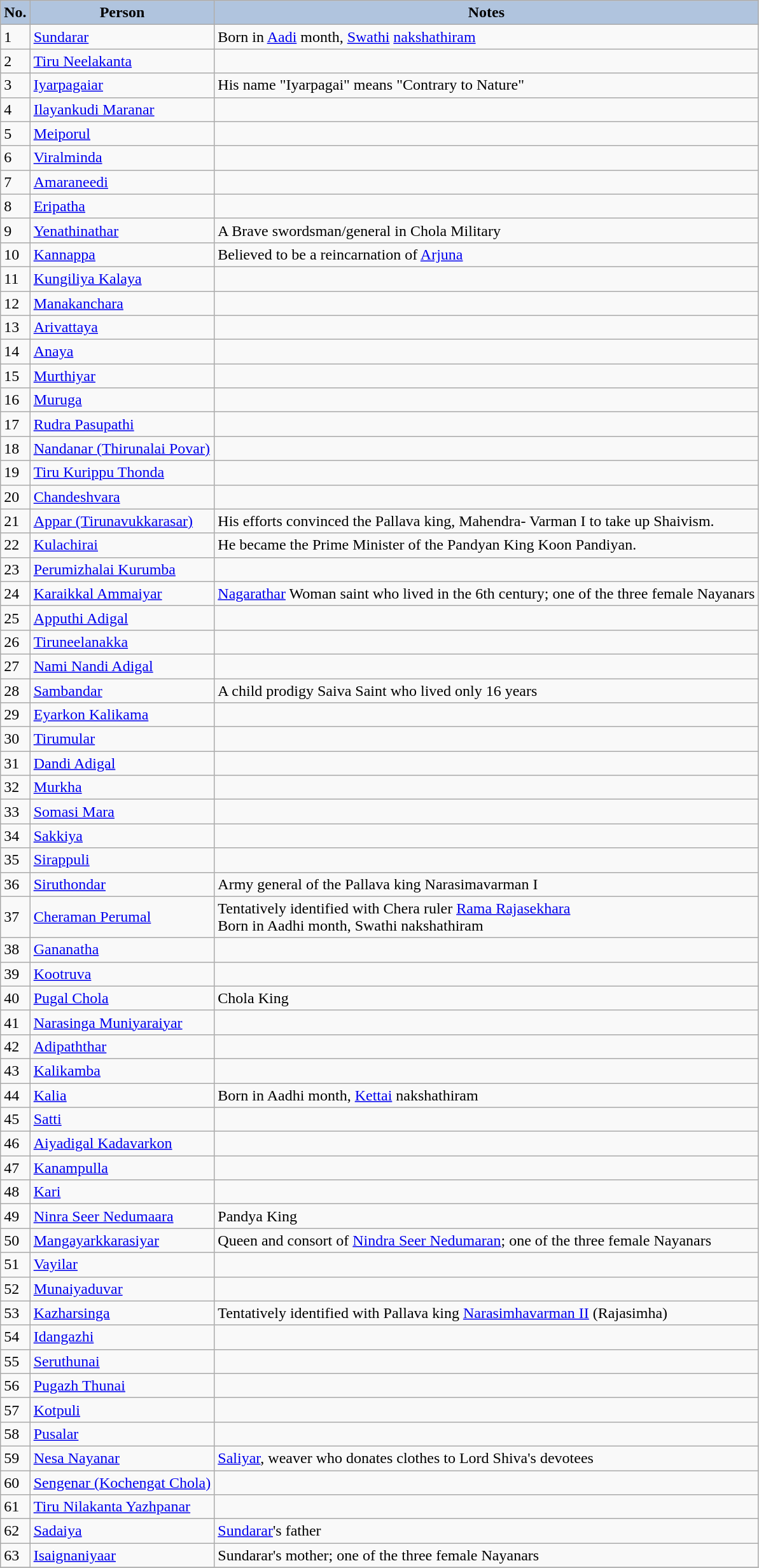<table class="wikitable sortable plainrowheaders">
<tr>
<th style="background:#b0c4de;">No.</th>
<th style="background:#b0c4de;">Person</th>
<th style="background:#b0c4de;" class="unsortable">Notes</th>
</tr>
<tr>
<td>1</td>
<td><a href='#'>Sundarar</a></td>
<td>Born in <a href='#'>Aadi</a> month, <a href='#'>Swathi</a> <a href='#'>nakshathiram</a></td>
</tr>
<tr>
<td>2</td>
<td><a href='#'>Tiru Neelakanta</a></td>
<td></td>
</tr>
<tr>
<td>3</td>
<td><a href='#'>Iyarpagaiar</a></td>
<td>His name "Iyarpagai" means "Contrary to Nature"</td>
</tr>
<tr>
<td>4</td>
<td><a href='#'>Ilayankudi Maranar</a></td>
<td></td>
</tr>
<tr>
<td>5</td>
<td><a href='#'>Meiporul</a></td>
<td></td>
</tr>
<tr>
<td>6</td>
<td><a href='#'>Viralminda</a></td>
<td></td>
</tr>
<tr>
<td>7</td>
<td><a href='#'>Amaraneedi</a></td>
<td></td>
</tr>
<tr>
<td>8</td>
<td><a href='#'>Eripatha</a></td>
<td></td>
</tr>
<tr>
<td>9</td>
<td><a href='#'>Yenathinathar</a></td>
<td>A Brave swordsman/general in Chola Military</td>
</tr>
<tr>
<td>10</td>
<td><a href='#'>Kannappa</a></td>
<td>Believed to be a reincarnation of <a href='#'>Arjuna</a></td>
</tr>
<tr>
<td>11</td>
<td><a href='#'>Kungiliya Kalaya</a></td>
<td></td>
</tr>
<tr>
<td>12</td>
<td><a href='#'>Manakanchara</a></td>
<td></td>
</tr>
<tr>
<td>13</td>
<td><a href='#'>Arivattaya</a></td>
<td></td>
</tr>
<tr>
<td>14</td>
<td><a href='#'>Anaya</a></td>
<td></td>
</tr>
<tr>
<td>15</td>
<td><a href='#'>Murthiyar</a></td>
<td></td>
</tr>
<tr>
<td>16</td>
<td><a href='#'>Muruga</a></td>
<td></td>
</tr>
<tr>
<td>17</td>
<td><a href='#'>Rudra Pasupathi</a></td>
<td></td>
</tr>
<tr>
<td>18</td>
<td><a href='#'>Nandanar (Thirunalai Povar)</a></td>
<td></td>
</tr>
<tr>
<td>19</td>
<td><a href='#'>Tiru Kurippu Thonda</a></td>
<td></td>
</tr>
<tr>
<td>20</td>
<td><a href='#'>Chandeshvara</a></td>
<td></td>
</tr>
<tr>
<td>21</td>
<td><a href='#'>Appar (Tirunavukkarasar)</a></td>
<td>His efforts convinced the Pallava king, Mahendra- Varman I to take up Shaivism.</td>
</tr>
<tr>
<td>22</td>
<td><a href='#'>Kulachirai</a></td>
<td>He became the Prime Minister of the Pandyan King Koon Pandiyan.</td>
</tr>
<tr>
<td>23</td>
<td><a href='#'>Perumizhalai Kurumba</a></td>
<td></td>
</tr>
<tr>
<td>24</td>
<td><a href='#'>Karaikkal Ammaiyar</a></td>
<td><a href='#'>Nagarathar</a> Woman saint who lived in the 6th century; one of the three female Nayanars</td>
</tr>
<tr>
<td>25</td>
<td><a href='#'>Apputhi Adigal</a></td>
<td></td>
</tr>
<tr>
<td>26</td>
<td><a href='#'>Tiruneelanakka</a></td>
<td></td>
</tr>
<tr>
<td>27</td>
<td><a href='#'>Nami Nandi Adigal</a></td>
<td></td>
</tr>
<tr>
<td>28</td>
<td><a href='#'>Sambandar</a></td>
<td>A child prodigy Saiva Saint who lived only 16 years</td>
</tr>
<tr>
<td>29</td>
<td><a href='#'>Eyarkon Kalikama</a></td>
<td></td>
</tr>
<tr>
<td>30</td>
<td><a href='#'>Tirumular</a></td>
<td></td>
</tr>
<tr>
<td>31</td>
<td><a href='#'>Dandi Adigal</a></td>
<td></td>
</tr>
<tr>
<td>32</td>
<td><a href='#'>Murkha</a></td>
<td></td>
</tr>
<tr>
<td>33</td>
<td><a href='#'>Somasi Mara</a></td>
<td></td>
</tr>
<tr>
<td>34</td>
<td><a href='#'>Sakkiya</a></td>
<td></td>
</tr>
<tr>
<td>35</td>
<td><a href='#'>Sirappuli</a></td>
<td></td>
</tr>
<tr>
<td>36</td>
<td><a href='#'>Siruthondar</a></td>
<td>Army general of the Pallava king Narasimavarman I</td>
</tr>
<tr>
<td>37</td>
<td><a href='#'>Cheraman Perumal</a></td>
<td>Tentatively identified with Chera ruler <a href='#'>Rama Rajasekhara</a><strong></strong><br>Born in Aadhi month, Swathi nakshathiram</td>
</tr>
<tr>
<td>38</td>
<td><a href='#'>Gananatha</a></td>
<td></td>
</tr>
<tr>
<td>39</td>
<td><a href='#'>Kootruva</a></td>
<td></td>
</tr>
<tr>
<td>40</td>
<td><a href='#'>Pugal Chola</a></td>
<td>Chola King</td>
</tr>
<tr>
<td>41</td>
<td><a href='#'>Narasinga Muniyaraiyar</a></td>
<td></td>
</tr>
<tr>
<td>42</td>
<td><a href='#'>Adipaththar</a></td>
<td></td>
</tr>
<tr>
<td>43</td>
<td><a href='#'>Kalikamba</a></td>
<td></td>
</tr>
<tr>
<td>44</td>
<td><a href='#'>Kalia</a></td>
<td>Born in Aadhi month, <a href='#'>Kettai</a> nakshathiram</td>
</tr>
<tr>
<td>45</td>
<td><a href='#'>Satti</a></td>
<td></td>
</tr>
<tr>
<td>46</td>
<td><a href='#'>Aiyadigal Kadavarkon</a></td>
<td></td>
</tr>
<tr>
<td>47</td>
<td><a href='#'>Kanampulla</a></td>
<td></td>
</tr>
<tr>
<td>48</td>
<td><a href='#'>Kari</a></td>
<td></td>
</tr>
<tr>
<td>49</td>
<td><a href='#'>Ninra Seer Nedumaara</a></td>
<td>Pandya King</td>
</tr>
<tr>
<td>50</td>
<td><a href='#'>Mangayarkkarasiyar</a></td>
<td>Queen and consort of <a href='#'>Nindra Seer Nedumaran</a>; one of the three female Nayanars</td>
</tr>
<tr>
<td>51</td>
<td><a href='#'>Vayilar</a></td>
<td></td>
</tr>
<tr>
<td>52</td>
<td><a href='#'>Munaiyaduvar</a></td>
<td></td>
</tr>
<tr>
<td>53</td>
<td><a href='#'>Kazharsinga</a></td>
<td>Tentatively identified with Pallava king <a href='#'>Narasimhavarman II</a> (Rajasimha)</td>
</tr>
<tr>
<td>54</td>
<td><a href='#'>Idangazhi</a></td>
<td></td>
</tr>
<tr>
<td>55</td>
<td><a href='#'>Seruthunai</a></td>
<td></td>
</tr>
<tr>
<td>56</td>
<td><a href='#'>Pugazh Thunai</a></td>
<td></td>
</tr>
<tr>
<td>57</td>
<td><a href='#'>Kotpuli</a></td>
<td></td>
</tr>
<tr>
<td>58</td>
<td><a href='#'>Pusalar</a></td>
<td></td>
</tr>
<tr>
<td>59</td>
<td><a href='#'>Nesa Nayanar</a></td>
<td><a href='#'>Saliyar</a>, weaver who donates clothes to Lord Shiva's devotees</td>
</tr>
<tr>
<td>60</td>
<td><a href='#'>Sengenar (Kochengat Chola)</a></td>
<td></td>
</tr>
<tr>
<td>61</td>
<td><a href='#'>Tiru Nilakanta Yazhpanar</a></td>
<td></td>
</tr>
<tr>
<td>62</td>
<td><a href='#'>Sadaiya</a></td>
<td><a href='#'>Sundarar</a>'s father</td>
</tr>
<tr>
<td>63</td>
<td><a href='#'>Isaignaniyaar</a></td>
<td>Sundarar's mother; one of the three female Nayanars</td>
</tr>
<tr>
</tr>
</table>
